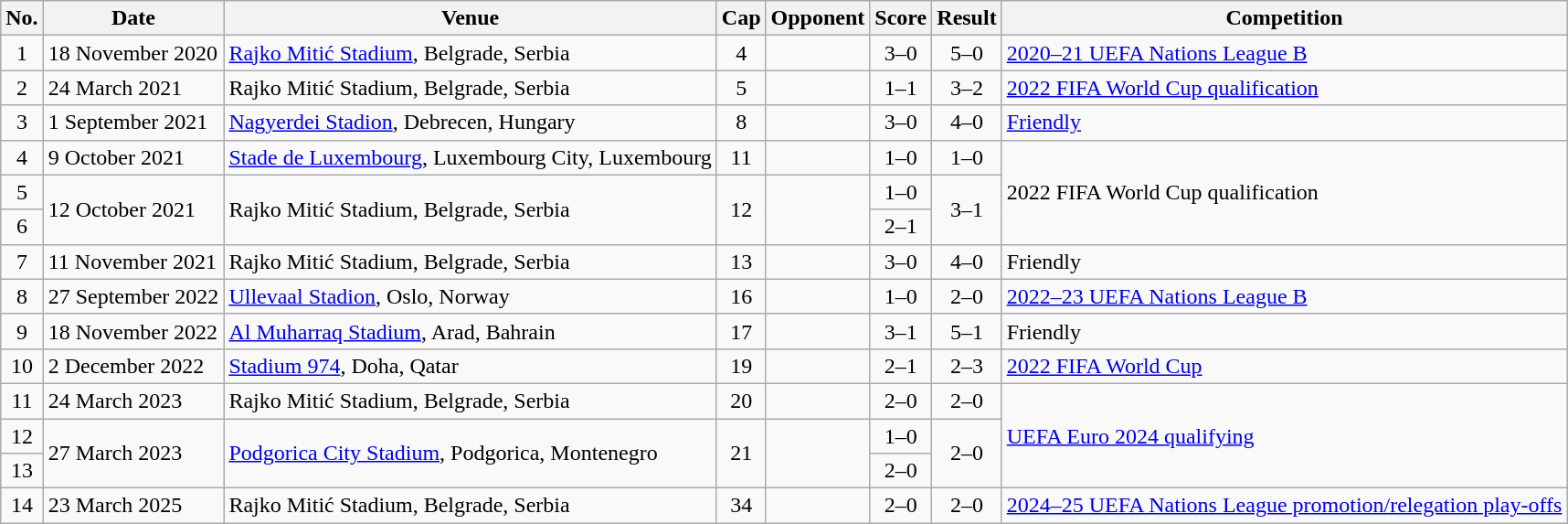<table class="wikitable sortable">
<tr>
<th scope="col">No.</th>
<th scope="col">Date</th>
<th scope="col">Venue</th>
<th>Cap</th>
<th scope="col">Opponent</th>
<th scope="col">Score</th>
<th scope="col">Result</th>
<th scope="col">Competition</th>
</tr>
<tr>
<td align="center">1</td>
<td>18 November 2020</td>
<td><a href='#'>Rajko Mitić Stadium</a>, Belgrade, Serbia</td>
<td align="center">4</td>
<td></td>
<td align="center">3–0</td>
<td align="center">5–0</td>
<td><a href='#'>2020–21 UEFA Nations League B</a></td>
</tr>
<tr>
<td align="center">2</td>
<td>24 March 2021</td>
<td>Rajko Mitić Stadium, Belgrade, Serbia</td>
<td align="center">5</td>
<td></td>
<td align="center">1–1</td>
<td align="center">3–2</td>
<td><a href='#'>2022 FIFA World Cup qualification</a></td>
</tr>
<tr>
<td align="center">3</td>
<td>1 September 2021</td>
<td><a href='#'>Nagyerdei Stadion</a>, Debrecen, Hungary</td>
<td align="center">8</td>
<td></td>
<td align="center">3–0</td>
<td align="center">4–0</td>
<td><a href='#'>Friendly</a></td>
</tr>
<tr>
<td align="center">4</td>
<td>9 October 2021</td>
<td><a href='#'>Stade de Luxembourg</a>, Luxembourg City, Luxembourg</td>
<td align="center">11</td>
<td></td>
<td align="center">1–0</td>
<td align="center">1–0</td>
<td rowspan="3">2022 FIFA World Cup qualification</td>
</tr>
<tr>
<td align="center">5</td>
<td rowspan="2">12 October 2021</td>
<td rowspan="2">Rajko Mitić Stadium, Belgrade, Serbia</td>
<td rowspan="2" align="center">12</td>
<td rowspan="2"></td>
<td align="center">1–0</td>
<td rowspan="2" align="center">3–1</td>
</tr>
<tr>
<td align="center">6</td>
<td align="center">2–1</td>
</tr>
<tr>
<td align="center">7</td>
<td>11 November 2021</td>
<td>Rajko Mitić Stadium, Belgrade, Serbia</td>
<td align="center">13</td>
<td></td>
<td align="center">3–0</td>
<td align="center">4–0</td>
<td>Friendly</td>
</tr>
<tr>
<td align="center">8</td>
<td>27 September 2022</td>
<td><a href='#'>Ullevaal Stadion</a>, Oslo, Norway</td>
<td align="center">16</td>
<td></td>
<td align="center">1–0</td>
<td align="center">2–0</td>
<td><a href='#'>2022–23 UEFA Nations League B</a></td>
</tr>
<tr>
<td align="center">9</td>
<td>18 November 2022</td>
<td><a href='#'>Al Muharraq Stadium</a>, Arad, Bahrain</td>
<td align="center">17</td>
<td></td>
<td align="center">3–1</td>
<td align="center">5–1</td>
<td>Friendly</td>
</tr>
<tr>
<td align="center">10</td>
<td>2 December 2022</td>
<td><a href='#'>Stadium 974</a>, Doha, Qatar</td>
<td align="center">19</td>
<td></td>
<td align="center">2–1</td>
<td align="center">2–3</td>
<td><a href='#'>2022 FIFA World Cup</a></td>
</tr>
<tr>
<td align="center">11</td>
<td>24 March 2023</td>
<td>Rajko Mitić Stadium, Belgrade, Serbia</td>
<td align="center">20</td>
<td></td>
<td align="center">2–0</td>
<td align="center">2–0</td>
<td rowspan="3"><a href='#'>UEFA Euro 2024 qualifying</a></td>
</tr>
<tr>
<td align="center">12</td>
<td rowspan="2">27 March 2023</td>
<td rowspan="2"><a href='#'>Podgorica City Stadium</a>, Podgorica, Montenegro</td>
<td rowspan="2" align="center">21</td>
<td rowspan="2"></td>
<td align="center">1–0</td>
<td rowspan="2" align="center">2–0</td>
</tr>
<tr>
<td align="center">13</td>
<td align="center">2–0</td>
</tr>
<tr>
<td align="center">14</td>
<td>23 March 2025</td>
<td>Rajko Mitić Stadium, Belgrade, Serbia</td>
<td align="center">34</td>
<td></td>
<td align="center">2–0</td>
<td align="center">2–0</td>
<td><a href='#'>2024–25 UEFA Nations League promotion/relegation play-offs</a></td>
</tr>
</table>
